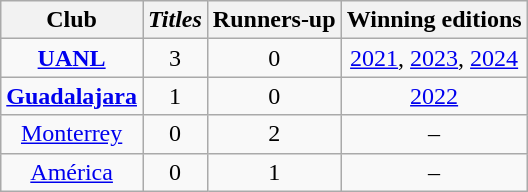<table class="wikitable" style="text-align: center;">
<tr>
<th>Club</th>
<th><em>Titles</em></th>
<th>Runners-up</th>
<th>Winning editions</th>
</tr>
<tr>
<td><strong><a href='#'>UANL</a></strong></td>
<td>3</td>
<td>0</td>
<td><a href='#'>2021</a>, <a href='#'>2023</a>, <a href='#'>2024</a></td>
</tr>
<tr>
<td><strong><a href='#'>Guadalajara</a></strong></td>
<td>1</td>
<td>0</td>
<td><a href='#'>2022</a></td>
</tr>
<tr>
<td><a href='#'>Monterrey</a></td>
<td>0</td>
<td>2</td>
<td>–</td>
</tr>
<tr>
<td><a href='#'>América</a></td>
<td>0</td>
<td>1</td>
<td>–</td>
</tr>
</table>
